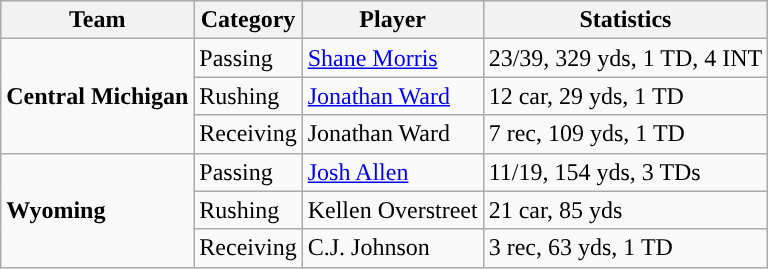<table class="wikitable">
<tr>
<th>Team</th>
<th>Category</th>
<th>Player</th>
<th>Statistics</th>
</tr>
<tr>
<td rowspan=3><strong>Central Michigan</strong></td>
<td>Passing</td>
<td><a href='#'>Shane Morris</a></td>
<td>23/39, 329 yds, 1 TD, 4 INT</td>
</tr>
<tr>
<td>Rushing</td>
<td><a href='#'>Jonathan Ward</a></td>
<td>12 car, 29 yds, 1 TD</td>
</tr>
<tr>
<td>Receiving</td>
<td>Jonathan Ward</td>
<td>7 rec, 109 yds, 1 TD</td>
</tr>
<tr>
<td rowspan=3><strong>Wyoming</strong></td>
<td>Passing</td>
<td><a href='#'>Josh Allen</a></td>
<td>11/19, 154 yds, 3 TDs</td>
</tr>
<tr>
<td>Rushing</td>
<td>Kellen Overstreet</td>
<td>21 car, 85 yds</td>
</tr>
<tr>
<td>Receiving</td>
<td>C.J. Johnson</td>
<td>3 rec, 63 yds, 1 TD</td>
</tr>
</table>
